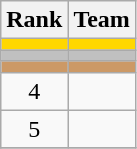<table class="wikitable" border="1">
<tr>
<th>Rank</th>
<th>Team</th>
</tr>
<tr bgcolor=gold>
<td align=center></td>
<td></td>
</tr>
<tr bgcolor=silver>
<td align=center></td>
<td></td>
</tr>
<tr bgcolor=cc9966>
<td align=center></td>
<td></td>
</tr>
<tr>
<td align=center>4</td>
<td></td>
</tr>
<tr>
<td align=center>5</td>
<td></td>
</tr>
<tr>
</tr>
</table>
